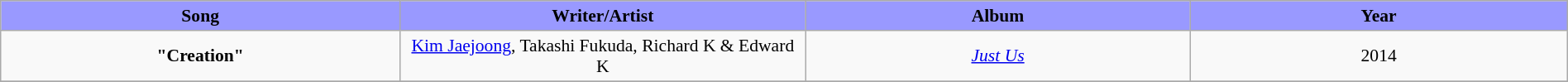<table class="wikitable" style="margin:0.5em auto; clear:both; font-size:.9em; text-align:center; width:100%">
<tr>
<th width="500" style="background: #99F;">Song</th>
<th width="500" style="background: #99F;">Writer/Artist</th>
<th width="500" style="background: #99F;">Album</th>
<th width="500" style="background: #99F;">Year</th>
</tr>
<tr>
<td><strong>"Creation"</strong></td>
<td><a href='#'>Kim Jaejoong</a>, Takashi Fukuda, Richard K & Edward K</td>
<td><em><a href='#'>Just Us</a></em></td>
<td>2014</td>
</tr>
<tr>
</tr>
</table>
